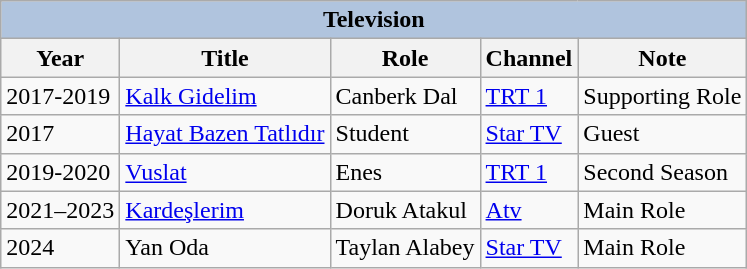<table class="wikitable">
<tr>
<th colspan="5" style="background:LightSteelBlue">Television</th>
</tr>
<tr>
<th>Year</th>
<th>Title</th>
<th>Role</th>
<th>Channel</th>
<th>Note</th>
</tr>
<tr>
<td>2017-2019</td>
<td><a href='#'>Kalk Gidelim</a></td>
<td>Canberk Dal</td>
<td><a href='#'>TRT 1</a></td>
<td>Supporting Role</td>
</tr>
<tr>
<td>2017</td>
<td><a href='#'>Hayat Bazen Tatlıdır</a></td>
<td>Student</td>
<td><a href='#'>Star TV</a></td>
<td>Guest</td>
</tr>
<tr>
<td>2019-2020</td>
<td><a href='#'>Vuslat</a></td>
<td>Enes</td>
<td><a href='#'>TRT 1</a></td>
<td>Second Season</td>
</tr>
<tr>
<td>2021–2023</td>
<td><a href='#'>Kardeşlerim</a></td>
<td>Doruk Atakul</td>
<td><a href='#'>Atv</a></td>
<td>Main Role</td>
</tr>
<tr>
<td>2024</td>
<td>Yan Oda</td>
<td>Taylan Alabey</td>
<td><a href='#'>Star TV</a></td>
<td>Main Role</td>
</tr>
</table>
